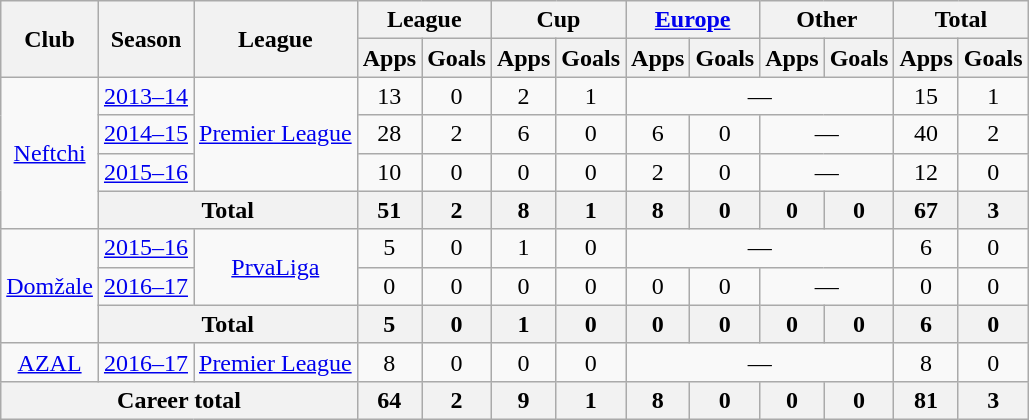<table class="wikitable" style="text-align: center;">
<tr>
<th rowspan="2">Club</th>
<th rowspan="2">Season</th>
<th rowspan="2">League</th>
<th colspan="2">League</th>
<th colspan="2">Cup</th>
<th colspan="2"><a href='#'>Europe</a></th>
<th colspan="2">Other</th>
<th colspan="2">Total</th>
</tr>
<tr>
<th>Apps</th>
<th>Goals</th>
<th>Apps</th>
<th>Goals</th>
<th>Apps</th>
<th>Goals</th>
<th>Apps</th>
<th>Goals</th>
<th>Apps</th>
<th>Goals</th>
</tr>
<tr>
<td rowspan="4"><a href='#'>Neftchi</a></td>
<td><a href='#'>2013–14</a></td>
<td rowspan="3"><a href='#'>Premier League</a></td>
<td>13</td>
<td>0</td>
<td>2</td>
<td>1</td>
<td colspan="4">—</td>
<td>15</td>
<td>1</td>
</tr>
<tr>
<td><a href='#'>2014–15</a></td>
<td>28</td>
<td>2</td>
<td>6</td>
<td>0</td>
<td>6</td>
<td>0</td>
<td colspan="2">—</td>
<td>40</td>
<td>2</td>
</tr>
<tr>
<td><a href='#'>2015–16</a></td>
<td>10</td>
<td>0</td>
<td>0</td>
<td>0</td>
<td>2</td>
<td>0</td>
<td colspan="2">—</td>
<td>12</td>
<td>0</td>
</tr>
<tr>
<th colspan="2">Total</th>
<th>51</th>
<th>2</th>
<th>8</th>
<th>1</th>
<th>8</th>
<th>0</th>
<th>0</th>
<th>0</th>
<th>67</th>
<th>3</th>
</tr>
<tr>
<td rowspan="3"><a href='#'>Domžale</a></td>
<td><a href='#'>2015–16</a></td>
<td rowspan="2"><a href='#'>PrvaLiga</a></td>
<td>5</td>
<td>0</td>
<td>1</td>
<td>0</td>
<td colspan="4">—</td>
<td>6</td>
<td>0</td>
</tr>
<tr>
<td><a href='#'>2016–17</a></td>
<td>0</td>
<td>0</td>
<td>0</td>
<td>0</td>
<td>0</td>
<td>0</td>
<td colspan="2">—</td>
<td>0</td>
<td>0</td>
</tr>
<tr>
<th colspan="2">Total</th>
<th>5</th>
<th>0</th>
<th>1</th>
<th>0</th>
<th>0</th>
<th>0</th>
<th>0</th>
<th>0</th>
<th>6</th>
<th>0</th>
</tr>
<tr>
<td rowspan="1"><a href='#'>AZAL</a></td>
<td><a href='#'>2016–17</a></td>
<td rowspan="1"><a href='#'>Premier League</a></td>
<td>8</td>
<td>0</td>
<td>0</td>
<td>0</td>
<td colspan="4">—</td>
<td>8</td>
<td>0</td>
</tr>
<tr>
<th colspan="3">Career total</th>
<th>64</th>
<th>2</th>
<th>9</th>
<th>1</th>
<th>8</th>
<th>0</th>
<th>0</th>
<th>0</th>
<th>81</th>
<th>3</th>
</tr>
</table>
